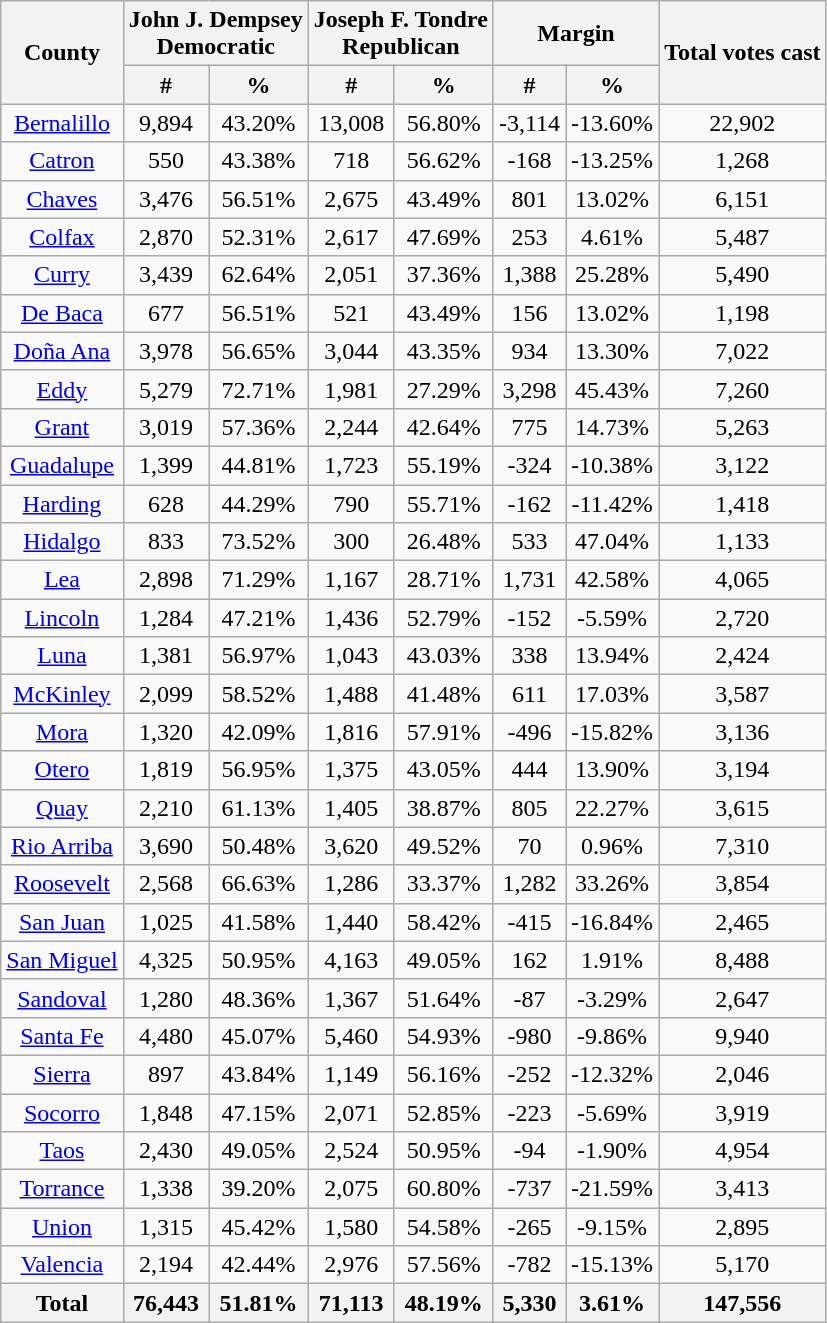<table class="wikitable sortable" style="text-align:center">
<tr>
<th style="text-align:center;" rowspan="2">County</th>
<th style="text-align:center;" colspan="2">John J. Dempsey<br>Democratic</th>
<th style="text-align:center;" colspan="2">Joseph F. Tondre<br>Republican</th>
<th style="text-align:center;" colspan="2">Margin</th>
<th style="text-align:center;" rowspan="2">Total votes cast</th>
</tr>
<tr>
<th style="text-align:center;" data-sort-type="number">#</th>
<th style="text-align:center;" data-sort-type="number">%</th>
<th style="text-align:center;" data-sort-type="number">#</th>
<th style="text-align:center;" data-sort-type="number">%</th>
<th style="text-align:center;" data-sort-type="number">#</th>
<th style="text-align:center;" data-sort-type="number">%</th>
</tr>
<tr style="text-align:center;">
<td><a href='#'>Bernalillo</a></td>
<td>9,894</td>
<td>43.20%</td>
<td>13,008</td>
<td>56.80%</td>
<td>-3,114</td>
<td>-13.60%</td>
<td>22,902</td>
</tr>
<tr style="text-align:center;">
<td><a href='#'>Catron</a></td>
<td>550</td>
<td>43.38%</td>
<td>718</td>
<td>56.62%</td>
<td>-168</td>
<td>-13.25%</td>
<td>1,268</td>
</tr>
<tr style="text-align:center;">
<td><a href='#'>Chaves</a></td>
<td>3,476</td>
<td>56.51%</td>
<td>2,675</td>
<td>43.49%</td>
<td>801</td>
<td>13.02%</td>
<td>6,151</td>
</tr>
<tr style="text-align:center;">
<td><a href='#'>Colfax</a></td>
<td>2,870</td>
<td>52.31%</td>
<td>2,617</td>
<td>47.69%</td>
<td>253</td>
<td>4.61%</td>
<td>5,487</td>
</tr>
<tr style="text-align:center;">
<td><a href='#'>Curry</a></td>
<td>3,439</td>
<td>62.64%</td>
<td>2,051</td>
<td>37.36%</td>
<td>1,388</td>
<td>25.28%</td>
<td>5,490</td>
</tr>
<tr style="text-align:center;">
<td><a href='#'>De Baca</a></td>
<td>677</td>
<td>56.51%</td>
<td>521</td>
<td>43.49%</td>
<td>156</td>
<td>13.02%</td>
<td>1,198</td>
</tr>
<tr style="text-align:center;">
<td><a href='#'>Doña Ana</a></td>
<td>3,978</td>
<td>56.65%</td>
<td>3,044</td>
<td>43.35%</td>
<td>934</td>
<td>13.30%</td>
<td>7,022</td>
</tr>
<tr style="text-align:center;">
<td><a href='#'>Eddy</a></td>
<td>5,279</td>
<td>72.71%</td>
<td>1,981</td>
<td>27.29%</td>
<td>3,298</td>
<td>45.43%</td>
<td>7,260</td>
</tr>
<tr style="text-align:center;">
<td><a href='#'>Grant</a></td>
<td>3,019</td>
<td>57.36%</td>
<td>2,244</td>
<td>42.64%</td>
<td>775</td>
<td>14.73%</td>
<td>5,263</td>
</tr>
<tr style="text-align:center;">
<td><a href='#'>Guadalupe</a></td>
<td>1,399</td>
<td>44.81%</td>
<td>1,723</td>
<td>55.19%</td>
<td>-324</td>
<td>-10.38%</td>
<td>3,122</td>
</tr>
<tr style="text-align:center;">
<td><a href='#'>Harding</a></td>
<td>628</td>
<td>44.29%</td>
<td>790</td>
<td>55.71%</td>
<td>-162</td>
<td>-11.42%</td>
<td>1,418</td>
</tr>
<tr style="text-align:center;">
<td><a href='#'>Hidalgo</a></td>
<td>833</td>
<td>73.52%</td>
<td>300</td>
<td>26.48%</td>
<td>533</td>
<td>47.04%</td>
<td>1,133</td>
</tr>
<tr style="text-align:center;">
<td><a href='#'>Lea</a></td>
<td>2,898</td>
<td>71.29%</td>
<td>1,167</td>
<td>28.71%</td>
<td>1,731</td>
<td>42.58%</td>
<td>4,065</td>
</tr>
<tr style="text-align:center;">
<td><a href='#'>Lincoln</a></td>
<td>1,284</td>
<td>47.21%</td>
<td>1,436</td>
<td>52.79%</td>
<td>-152</td>
<td>-5.59%</td>
<td>2,720</td>
</tr>
<tr style="text-align:center;">
<td><a href='#'>Luna</a></td>
<td>1,381</td>
<td>56.97%</td>
<td>1,043</td>
<td>43.03%</td>
<td>338</td>
<td>13.94%</td>
<td>2,424</td>
</tr>
<tr style="text-align:center;">
<td><a href='#'>McKinley</a></td>
<td>2,099</td>
<td>58.52%</td>
<td>1,488</td>
<td>41.48%</td>
<td>611</td>
<td>17.03%</td>
<td>3,587</td>
</tr>
<tr style="text-align:center;">
<td><a href='#'>Mora</a></td>
<td>1,320</td>
<td>42.09%</td>
<td>1,816</td>
<td>57.91%</td>
<td>-496</td>
<td>-15.82%</td>
<td>3,136</td>
</tr>
<tr style="text-align:center;">
<td><a href='#'>Otero</a></td>
<td>1,819</td>
<td>56.95%</td>
<td>1,375</td>
<td>43.05%</td>
<td>444</td>
<td>13.90%</td>
<td>3,194</td>
</tr>
<tr style="text-align:center;">
<td><a href='#'>Quay</a></td>
<td>2,210</td>
<td>61.13%</td>
<td>1,405</td>
<td>38.87%</td>
<td>805</td>
<td>22.27%</td>
<td>3,615</td>
</tr>
<tr style="text-align:center;">
<td><a href='#'>Rio Arriba</a></td>
<td>3,690</td>
<td>50.48%</td>
<td>3,620</td>
<td>49.52%</td>
<td>70</td>
<td>0.96%</td>
<td>7,310</td>
</tr>
<tr style="text-align:center;">
<td><a href='#'>Roosevelt</a></td>
<td>2,568</td>
<td>66.63%</td>
<td>1,286</td>
<td>33.37%</td>
<td>1,282</td>
<td>33.26%</td>
<td>3,854</td>
</tr>
<tr style="text-align:center;">
<td><a href='#'>San Juan</a></td>
<td>1,025</td>
<td>41.58%</td>
<td>1,440</td>
<td>58.42%</td>
<td>-415</td>
<td>-16.84%</td>
<td>2,465</td>
</tr>
<tr style="text-align:center;">
<td><a href='#'>San Miguel</a></td>
<td>4,325</td>
<td>50.95%</td>
<td>4,163</td>
<td>49.05%</td>
<td>162</td>
<td>1.91%</td>
<td>8,488</td>
</tr>
<tr style="text-align:center;">
<td><a href='#'>Sandoval</a></td>
<td>1,280</td>
<td>48.36%</td>
<td>1,367</td>
<td>51.64%</td>
<td>-87</td>
<td>-3.29%</td>
<td>2,647</td>
</tr>
<tr style="text-align:center;">
<td><a href='#'>Santa Fe</a></td>
<td>4,480</td>
<td>45.07%</td>
<td>5,460</td>
<td>54.93%</td>
<td>-980</td>
<td>-9.86%</td>
<td>9,940</td>
</tr>
<tr style="text-align:center;">
<td><a href='#'>Sierra</a></td>
<td>897</td>
<td>43.84%</td>
<td>1,149</td>
<td>56.16%</td>
<td>-252</td>
<td>-12.32%</td>
<td>2,046</td>
</tr>
<tr style="text-align:center;">
<td><a href='#'>Socorro</a></td>
<td>1,848</td>
<td>47.15%</td>
<td>2,071</td>
<td>52.85%</td>
<td>-223</td>
<td>-5.69%</td>
<td>3,919</td>
</tr>
<tr style="text-align:center;">
<td><a href='#'>Taos</a></td>
<td>2,430</td>
<td>49.05%</td>
<td>2,524</td>
<td>50.95%</td>
<td>-94</td>
<td>-1.90%</td>
<td>4,954</td>
</tr>
<tr style="text-align:center;">
<td><a href='#'>Torrance</a></td>
<td>1,338</td>
<td>39.20%</td>
<td>2,075</td>
<td>60.80%</td>
<td>-737</td>
<td>-21.59%</td>
<td>3,413</td>
</tr>
<tr style="text-align:center;">
<td><a href='#'>Union</a></td>
<td>1,315</td>
<td>45.42%</td>
<td>1,580</td>
<td>54.58%</td>
<td>-265</td>
<td>-9.15%</td>
<td>2,895</td>
</tr>
<tr style="text-align:center;">
<td><a href='#'>Valencia</a></td>
<td>2,194</td>
<td>42.44%</td>
<td>2,976</td>
<td>57.56%</td>
<td>-782</td>
<td>-15.13%</td>
<td>5,170</td>
</tr>
<tr style="text-align:center;">
<th>Total</th>
<th>76,443</th>
<th>51.81%</th>
<th>71,113</th>
<th>48.19%</th>
<th>5,330</th>
<th>3.61%</th>
<th>147,556</th>
</tr>
</table>
